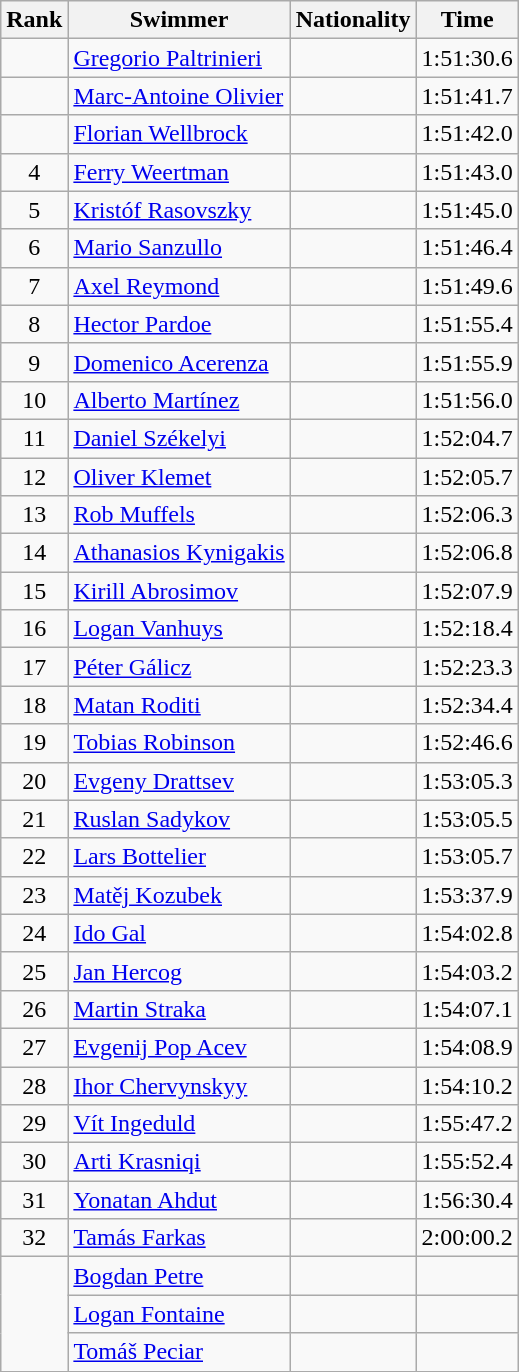<table class="wikitable sortable" style="text-align:center">
<tr>
<th>Rank</th>
<th>Swimmer</th>
<th>Nationality</th>
<th>Time</th>
</tr>
<tr>
<td></td>
<td align=left><a href='#'>Gregorio Paltrinieri</a></td>
<td align=left></td>
<td>1:51:30.6</td>
</tr>
<tr>
<td></td>
<td align=left><a href='#'>Marc-Antoine Olivier</a></td>
<td align=left></td>
<td>1:51:41.7</td>
</tr>
<tr>
<td></td>
<td align=left><a href='#'>Florian Wellbrock</a></td>
<td align=left></td>
<td>1:51:42.0</td>
</tr>
<tr>
<td>4</td>
<td align=left><a href='#'>Ferry Weertman</a></td>
<td align=left></td>
<td>1:51:43.0</td>
</tr>
<tr>
<td>5</td>
<td align=left><a href='#'>Kristóf Rasovszky</a></td>
<td align=left></td>
<td>1:51:45.0</td>
</tr>
<tr>
<td>6</td>
<td align=left><a href='#'>Mario Sanzullo</a></td>
<td align=left></td>
<td>1:51:46.4</td>
</tr>
<tr>
<td>7</td>
<td align=left><a href='#'>Axel Reymond</a></td>
<td align=left></td>
<td>1:51:49.6</td>
</tr>
<tr>
<td>8</td>
<td align=left><a href='#'>Hector Pardoe</a></td>
<td align=left></td>
<td>1:51:55.4</td>
</tr>
<tr>
<td>9</td>
<td align=left><a href='#'>Domenico Acerenza</a></td>
<td align=left></td>
<td>1:51:55.9</td>
</tr>
<tr>
<td>10</td>
<td align=left><a href='#'>Alberto Martínez</a></td>
<td align=left></td>
<td>1:51:56.0</td>
</tr>
<tr>
<td>11</td>
<td align=left><a href='#'>Daniel Székelyi</a></td>
<td align=left></td>
<td>1:52:04.7</td>
</tr>
<tr>
<td>12</td>
<td align=left><a href='#'>Oliver Klemet</a></td>
<td align=left></td>
<td>1:52:05.7</td>
</tr>
<tr>
<td>13</td>
<td align=left><a href='#'>Rob Muffels</a></td>
<td align=left></td>
<td>1:52:06.3</td>
</tr>
<tr>
<td>14</td>
<td align=left><a href='#'>Athanasios Kynigakis</a></td>
<td align=left></td>
<td>1:52:06.8</td>
</tr>
<tr>
<td>15</td>
<td align=left><a href='#'>Kirill Abrosimov</a></td>
<td align=left></td>
<td>1:52:07.9</td>
</tr>
<tr>
<td>16</td>
<td align=left><a href='#'>Logan Vanhuys</a></td>
<td align=left></td>
<td>1:52:18.4</td>
</tr>
<tr>
<td>17</td>
<td align=left><a href='#'>Péter Gálicz</a></td>
<td align=left></td>
<td>1:52:23.3</td>
</tr>
<tr>
<td>18</td>
<td align=left><a href='#'>Matan Roditi</a></td>
<td align=left></td>
<td>1:52:34.4</td>
</tr>
<tr>
<td>19</td>
<td align=left><a href='#'>Tobias Robinson</a></td>
<td align=left></td>
<td>1:52:46.6</td>
</tr>
<tr>
<td>20</td>
<td align=left><a href='#'>Evgeny Drattsev</a></td>
<td align=left></td>
<td>1:53:05.3</td>
</tr>
<tr>
<td>21</td>
<td align=left><a href='#'>Ruslan Sadykov</a></td>
<td align=left></td>
<td>1:53:05.5</td>
</tr>
<tr>
<td>22</td>
<td align=left><a href='#'>Lars Bottelier</a></td>
<td align=left></td>
<td>1:53:05.7</td>
</tr>
<tr>
<td>23</td>
<td align=left><a href='#'>Matěj Kozubek</a></td>
<td align=left></td>
<td>1:53:37.9</td>
</tr>
<tr>
<td>24</td>
<td align=left><a href='#'>Ido Gal</a></td>
<td align=left></td>
<td>1:54:02.8</td>
</tr>
<tr>
<td>25</td>
<td align=left><a href='#'>Jan Hercog</a></td>
<td align=left></td>
<td>1:54:03.2</td>
</tr>
<tr>
<td>26</td>
<td align=left><a href='#'>Martin Straka</a></td>
<td align=left></td>
<td>1:54:07.1</td>
</tr>
<tr>
<td>27</td>
<td align=left><a href='#'>Evgenij Pop Acev</a></td>
<td align=left></td>
<td>1:54:08.9</td>
</tr>
<tr>
<td>28</td>
<td align=left><a href='#'>Ihor Chervynskyy</a></td>
<td align=left></td>
<td>1:54:10.2</td>
</tr>
<tr>
<td>29</td>
<td align=left><a href='#'>Vít Ingeduld</a></td>
<td align=left></td>
<td>1:55:47.2</td>
</tr>
<tr>
<td>30</td>
<td align=left><a href='#'>Arti Krasniqi</a></td>
<td align=left></td>
<td>1:55:52.4</td>
</tr>
<tr>
<td>31</td>
<td align=left><a href='#'>Yonatan Ahdut</a></td>
<td align=left></td>
<td>1:56:30.4</td>
</tr>
<tr>
<td>32</td>
<td align=left><a href='#'>Tamás Farkas</a></td>
<td align=left></td>
<td>2:00:00.2</td>
</tr>
<tr>
<td rowspan=3></td>
<td align=left><a href='#'>Bogdan Petre</a></td>
<td align=left></td>
<td></td>
</tr>
<tr>
<td align=left><a href='#'>Logan Fontaine</a></td>
<td align=left></td>
<td></td>
</tr>
<tr>
<td align=left><a href='#'>Tomáš Peciar</a></td>
<td align=left></td>
<td></td>
</tr>
</table>
